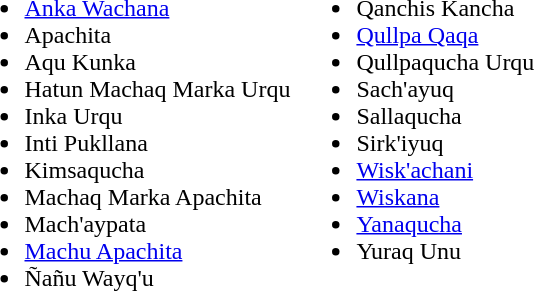<table>
<tr valign="top">
<td><br><ul><li><a href='#'>Anka Wachana</a></li><li>Apachita</li><li>Aqu Kunka</li><li>Hatun Machaq Marka Urqu</li><li>Inka Urqu</li><li>Inti Pukllana</li><li>Kimsaqucha</li><li>Machaq Marka Apachita</li><li>Mach'aypata</li><li><a href='#'>Machu Apachita</a></li><li>Ñañu Wayq'u</li></ul></td>
<td><br><ul><li>Qanchis Kancha</li><li><a href='#'>Qullpa Qaqa</a></li><li>Qullpaqucha Urqu</li><li>Sach'ayuq</li><li>Sallaqucha</li><li>Sirk'iyuq</li><li><a href='#'>Wisk'achani</a></li><li><a href='#'>Wiskana</a></li><li><a href='#'>Yanaqucha</a></li><li>Yuraq Unu</li></ul></td>
</tr>
</table>
